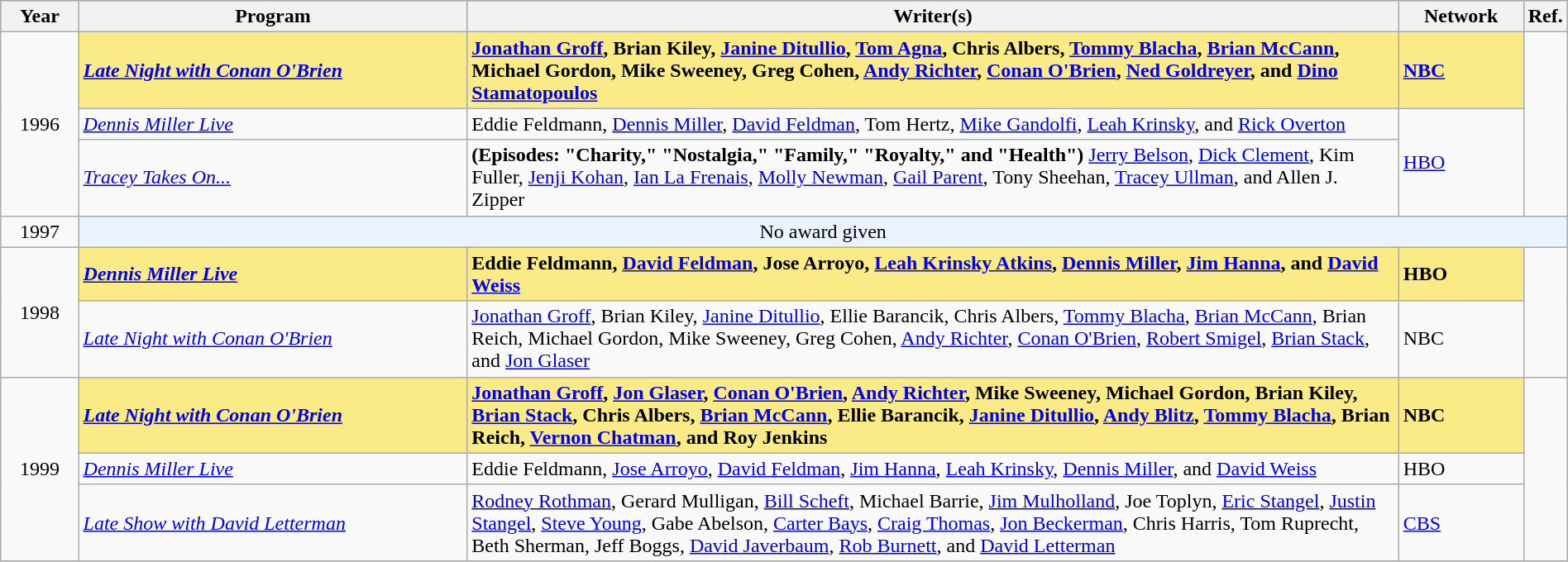<table class="wikitable" style="width:100%">
<tr bgcolor="#CCCCCC" align="center">
<th width="5%">Year</th>
<th width="25%">Program</th>
<th width="60%">Writer(s)</th>
<th width="8%">Network</th>
<th width="5%">Ref.</th>
</tr>
<tr>
<td rowspan="3" style="text-align:center;">1996<br></td>
<td style="background:#FAEB86;"><strong><em><a href='#'>Late Night with Conan O'Brien</a></em></strong></td>
<td style="background:#FAEB86;"><strong><a href='#'>Jonathan Groff</a>, Brian Kiley, <a href='#'>Janine Ditullio</a>, <a href='#'>Tom Agna</a>, Chris Albers, <a href='#'>Tommy Blacha</a>, <a href='#'>Brian McCann</a>, Michael Gordon, Mike Sweeney, Greg Cohen, <a href='#'>Andy Richter</a>, <a href='#'>Conan O'Brien</a>, <a href='#'>Ned Goldreyer</a>, and <a href='#'>Dino Stamatopoulos</a></strong></td>
<td style="background:#FAEB86;"><strong><a href='#'>NBC</a></strong></td>
<td rowspan=3 style="text-align:center;"></td>
</tr>
<tr>
<td><em><a href='#'>Dennis Miller Live</a></em></td>
<td>Eddie Feldmann, <a href='#'>Dennis Miller</a>, <a href='#'>David Feldman</a>, Tom Hertz, <a href='#'>Mike Gandolfi</a>, <a href='#'>Leah Krinsky</a>, and <a href='#'>Rick Overton</a></td>
<td rowspan=2><a href='#'>HBO</a></td>
</tr>
<tr>
<td><em><a href='#'>Tracey Takes On...</a></em></td>
<td><strong>(Episodes: "Charity," "Nostalgia," "Family," "Royalty," and "Health")</strong> <a href='#'>Jerry Belson</a>, <a href='#'>Dick Clement</a>, Kim Fuller, <a href='#'>Jenji Kohan</a>, <a href='#'>Ian La Frenais</a>, <a href='#'>Molly Newman</a>, <a href='#'>Gail Parent</a>, Tony Sheehan, <a href='#'>Tracey Ullman</a>, and Allen J. Zipper</td>
</tr>
<tr>
<td rowspan="1" style="text-align:center;">1997<br></td>
<td colspan="4" style="background:#eaf3ff; text-align:center;">No award given</td>
</tr>
<tr>
<td rowspan="2" style="text-align:center;">1998<br></td>
<td style="background:#FAEB86;"><strong><em><a href='#'>Dennis Miller Live</a></em></strong></td>
<td style="background:#FAEB86;"><strong>Eddie Feldmann, <a href='#'>David Feldman</a>, Jose Arroyo, <a href='#'>Leah Krinsky Atkins</a>, <a href='#'>Dennis Miller</a>, <a href='#'>Jim Hanna</a>, and <a href='#'>David Weiss</a></strong></td>
<td style="background:#FAEB86;"><strong>HBO</strong></td>
<td rowspan=2 style="text-align:center;"></td>
</tr>
<tr>
<td><em><a href='#'>Late Night with Conan O'Brien</a></em></td>
<td><a href='#'>Jonathan Groff</a>, Brian Kiley, <a href='#'>Janine Ditullio</a>, Ellie Barancik, Chris Albers, <a href='#'>Tommy Blacha</a>, <a href='#'>Brian McCann</a>, Brian Reich, Michael Gordon, Mike Sweeney, Greg Cohen, <a href='#'>Andy Richter</a>, <a href='#'>Conan O'Brien</a>, <a href='#'>Robert Smigel</a>, <a href='#'>Brian Stack</a>, and <a href='#'>Jon Glaser</a></td>
<td>NBC</td>
</tr>
<tr>
<td rowspan="3" style="text-align:center;">1999<br></td>
<td style="background:#FAEB86;"><strong><em><a href='#'>Late Night with Conan O'Brien</a></em></strong></td>
<td style="background:#FAEB86;"><strong><a href='#'>Jonathan Groff</a>, <a href='#'>Jon Glaser</a>, <a href='#'>Conan O'Brien</a>, <a href='#'>Andy Richter</a>, Mike Sweeney, Michael Gordon, Brian Kiley, <a href='#'>Brian Stack</a>, Chris Albers, <a href='#'>Brian McCann</a>, Ellie Barancik, <a href='#'>Janine Ditullio</a>, <a href='#'>Andy Blitz</a>, <a href='#'>Tommy Blacha</a>, Brian Reich, <a href='#'>Vernon Chatman</a>, and Roy Jenkins</strong></td>
<td style="background:#FAEB86;"><strong>NBC</strong></td>
<td rowspan=3 style="text-align:center;"></td>
</tr>
<tr>
<td><em><a href='#'>Dennis Miller Live</a></em></td>
<td>Eddie Feldmann, <a href='#'>Jose Arroyo</a>, <a href='#'>David Feldman</a>, <a href='#'>Jim Hanna</a>, <a href='#'>Leah Krinsky</a>, <a href='#'>Dennis Miller</a>, and <a href='#'>David Weiss</a></td>
<td>HBO</td>
</tr>
<tr>
<td><em><a href='#'>Late Show with David Letterman</a></em></td>
<td><a href='#'>Rodney Rothman</a>, Gerard Mulligan, <a href='#'>Bill Scheft</a>, Michael Barrie, <a href='#'>Jim Mulholland</a>, Joe Toplyn, <a href='#'>Eric Stangel</a>, <a href='#'>Justin Stangel</a>, <a href='#'>Steve Young</a>, Gabe Abelson, <a href='#'>Carter Bays</a>, <a href='#'>Craig Thomas</a>, <a href='#'>Jon Beckerman</a>, Chris Harris, Tom Ruprecht, Beth Sherman, Jeff Boggs, <a href='#'>David Javerbaum</a>, <a href='#'>Rob Burnett</a>, and <a href='#'>David Letterman</a></td>
<td><a href='#'>CBS</a></td>
</tr>
<tr>
</tr>
</table>
